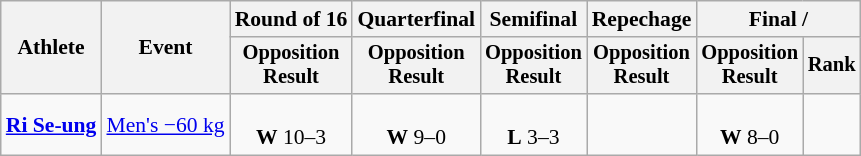<table class="wikitable" style="font-size:90%">
<tr>
<th rowspan=2>Athlete</th>
<th rowspan=2>Event</th>
<th>Round of 16</th>
<th>Quarterfinal</th>
<th>Semifinal</th>
<th>Repechage</th>
<th colspan=2>Final / </th>
</tr>
<tr style="font-size: 95%">
<th>Opposition<br>Result</th>
<th>Opposition<br>Result</th>
<th>Opposition<br>Result</th>
<th>Opposition<br>Result</th>
<th>Opposition<br>Result</th>
<th>Rank</th>
</tr>
<tr align=center>
<td align=left><strong><a href='#'>Ri Se-ung</a></strong></td>
<td align=left><a href='#'>Men's −60 kg</a></td>
<td><br><strong>W</strong> 10–3</td>
<td><br><strong>W</strong> 9–0</td>
<td><br><strong>L</strong> 3–3</td>
<td></td>
<td><br><strong>W</strong> 8–0</td>
<td></td>
</tr>
</table>
